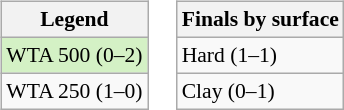<table>
<tr valign=top>
<td><br><table class=wikitable style=font-size:90%>
<tr>
<th>Legend</th>
</tr>
<tr bgcolor=#d4f1c5>
<td>WTA 500 (0–2)</td>
</tr>
<tr>
<td>WTA 250 (1–0)</td>
</tr>
</table>
</td>
<td><br><table class=wikitable style=font-size:90%>
<tr>
<th>Finals by surface</th>
</tr>
<tr>
<td>Hard (1–1)</td>
</tr>
<tr>
<td>Clay (0–1)</td>
</tr>
</table>
</td>
</tr>
</table>
